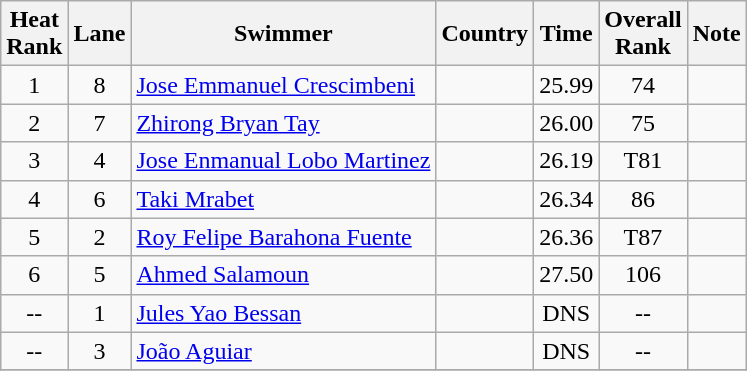<table class="wikitable" style="text-align:center">
<tr>
<th>Heat <br>Rank</th>
<th>Lane</th>
<th>Swimmer</th>
<th>Country</th>
<th>Time</th>
<th>Overall<br>Rank</th>
<th>Note</th>
</tr>
<tr>
<td>1</td>
<td>8</td>
<td align=left><a href='#'>Jose Emmanuel Crescimbeni</a></td>
<td align=left></td>
<td>25.99</td>
<td>74</td>
<td></td>
</tr>
<tr>
<td>2</td>
<td>7</td>
<td align=left><a href='#'>Zhirong Bryan Tay</a></td>
<td align=left></td>
<td>26.00</td>
<td>75</td>
<td></td>
</tr>
<tr>
<td>3</td>
<td>4</td>
<td align=left><a href='#'>Jose Enmanual Lobo Martinez</a></td>
<td align=left></td>
<td>26.19</td>
<td>T81</td>
<td></td>
</tr>
<tr>
<td>4</td>
<td>6</td>
<td align=left><a href='#'>Taki Mrabet</a></td>
<td align=left></td>
<td>26.34</td>
<td>86</td>
<td></td>
</tr>
<tr>
<td>5</td>
<td>2</td>
<td align=left><a href='#'>Roy Felipe Barahona Fuente</a></td>
<td align=left></td>
<td>26.36</td>
<td>T87</td>
<td></td>
</tr>
<tr>
<td>6</td>
<td>5</td>
<td align=left><a href='#'>Ahmed Salamoun</a></td>
<td align=left></td>
<td>27.50</td>
<td>106</td>
<td></td>
</tr>
<tr>
<td>--</td>
<td>1</td>
<td align=left><a href='#'>Jules Yao Bessan</a></td>
<td align=left></td>
<td>DNS</td>
<td>--</td>
<td></td>
</tr>
<tr>
<td>--</td>
<td>3</td>
<td align=left><a href='#'>João Aguiar</a></td>
<td align=left></td>
<td>DNS</td>
<td>--</td>
<td></td>
</tr>
<tr>
</tr>
</table>
